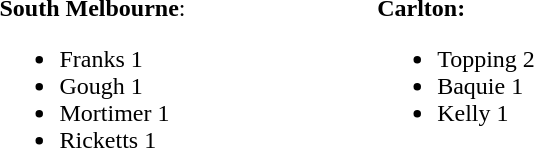<table width="40%">
<tr>
<td valign="top" width="30%"><br><strong>South Melbourne</strong>:<ul><li>Franks 1</li><li>Gough 1</li><li>Mortimer 1</li><li>Ricketts 1</li></ul></td>
<td valign="top" width="30%"><br><strong>Carlton:</strong><ul><li>Topping 2</li><li>Baquie 1</li><li>Kelly 1</li></ul></td>
</tr>
</table>
